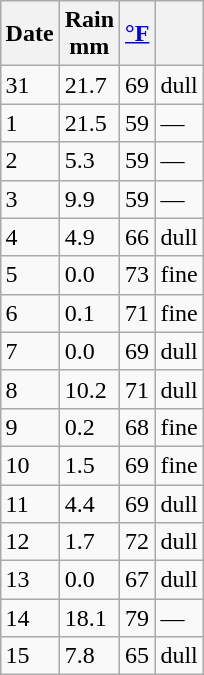<table class="wikitable" align=right style="margin:0 0 1em 1em">
<tr>
<th>Date</th>
<th>Rain<br>mm</th>
<th><a href='#'>°F</a></th>
<th></th>
</tr>
<tr>
<td>31</td>
<td>21.7</td>
<td>69</td>
<td>dull</td>
</tr>
<tr>
<td>1</td>
<td>21.5</td>
<td>59</td>
<td>—</td>
</tr>
<tr>
<td>2</td>
<td>5.3</td>
<td>59</td>
<td>—</td>
</tr>
<tr>
<td>3</td>
<td>9.9</td>
<td>59</td>
<td>—</td>
</tr>
<tr>
<td>4</td>
<td>4.9</td>
<td>66</td>
<td>dull</td>
</tr>
<tr>
<td>5</td>
<td>0.0</td>
<td>73</td>
<td>fine</td>
</tr>
<tr>
<td>6</td>
<td>0.1</td>
<td>71</td>
<td>fine</td>
</tr>
<tr>
<td>7</td>
<td>0.0</td>
<td>69</td>
<td>dull</td>
</tr>
<tr>
<td>8</td>
<td>10.2</td>
<td>71</td>
<td>dull</td>
</tr>
<tr>
<td>9</td>
<td>0.2</td>
<td>68</td>
<td>fine</td>
</tr>
<tr>
<td>10</td>
<td>1.5</td>
<td>69</td>
<td>fine</td>
</tr>
<tr>
<td>11</td>
<td>4.4</td>
<td>69</td>
<td>dull</td>
</tr>
<tr>
<td>12</td>
<td>1.7</td>
<td>72</td>
<td>dull</td>
</tr>
<tr>
<td>13</td>
<td>0.0</td>
<td>67</td>
<td>dull</td>
</tr>
<tr>
<td>14</td>
<td>18.1</td>
<td>79</td>
<td>—</td>
</tr>
<tr>
<td>15</td>
<td>7.8</td>
<td>65</td>
<td>dull</td>
</tr>
</table>
